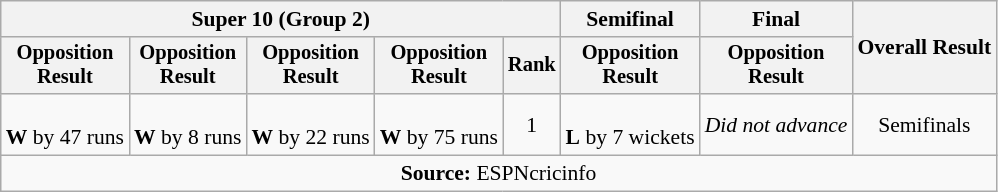<table class=wikitable style=font-size:90%;text-align:center>
<tr>
<th colspan=5>Super 10 (Group 2)</th>
<th>Semifinal</th>
<th>Final</th>
<th rowspan=2>Overall Result</th>
</tr>
<tr style=font-size:95%>
<th>Opposition<br>Result</th>
<th>Opposition<br>Result</th>
<th>Opposition<br>Result</th>
<th>Opposition<br>Result</th>
<th>Rank</th>
<th>Opposition<br>Result</th>
<th>Opposition<br>Result</th>
</tr>
<tr>
<td><br><strong>W</strong> by 47 runs</td>
<td><br><strong>W</strong> by 8 runs</td>
<td><br><strong>W</strong> by 22 runs</td>
<td><br><strong>W</strong> by 75 runs</td>
<td>1</td>
<td><br><strong>L</strong> by 7 wickets</td>
<td><em>Did not advance</em></td>
<td>Semifinals</td>
</tr>
<tr>
<td colspan="11"><strong>Source:</strong> ESPNcricinfo</td>
</tr>
</table>
